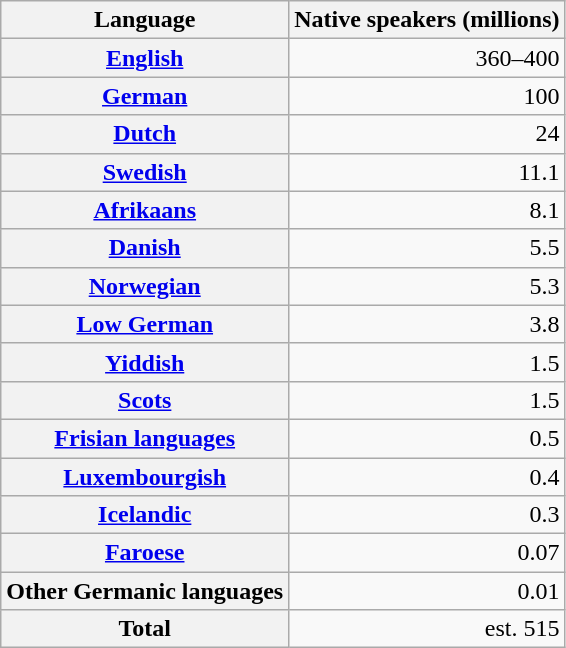<table class="wikitable" style="margin-left:1em">
<tr>
<th>Language</th>
<th>Native speakers (millions)</th>
</tr>
<tr>
<th><a href='#'>English</a></th>
<td style="text-align: right;">360–400</td>
</tr>
<tr>
<th><a href='#'>German</a></th>
<td style="text-align: right;">100</td>
</tr>
<tr>
<th><a href='#'>Dutch</a></th>
<td style="text-align: right;">24</td>
</tr>
<tr>
<th><a href='#'>Swedish</a></th>
<td style="text-align: right;">11.1</td>
</tr>
<tr>
<th><a href='#'>Afrikaans</a></th>
<td style="text-align: right;">8.1</td>
</tr>
<tr>
<th><a href='#'>Danish</a></th>
<td style="text-align: right;">5.5</td>
</tr>
<tr>
<th><a href='#'>Norwegian</a></th>
<td style="text-align: right;">5.3</td>
</tr>
<tr>
<th><a href='#'>Low German</a></th>
<td style="text-align: right;">3.8</td>
</tr>
<tr>
<th><a href='#'>Yiddish</a></th>
<td style="text-align: right;">1.5</td>
</tr>
<tr>
<th><a href='#'>Scots</a></th>
<td style="text-align: right;">1.5</td>
</tr>
<tr>
<th><a href='#'>Frisian languages</a></th>
<td style="text-align: right;">0.5</td>
</tr>
<tr>
<th><a href='#'>Luxembourgish</a></th>
<td style="text-align: right;">0.4</td>
</tr>
<tr>
<th><a href='#'>Icelandic</a></th>
<td style="text-align: right;">0.3</td>
</tr>
<tr>
<th><a href='#'>Faroese</a></th>
<td style="text-align: right;">0.07</td>
</tr>
<tr>
<th>Other Germanic languages</th>
<td style="text-align: right;">0.01</td>
</tr>
<tr>
<th>Total</th>
<td style="text-align: right;">est. 515</td>
</tr>
</table>
